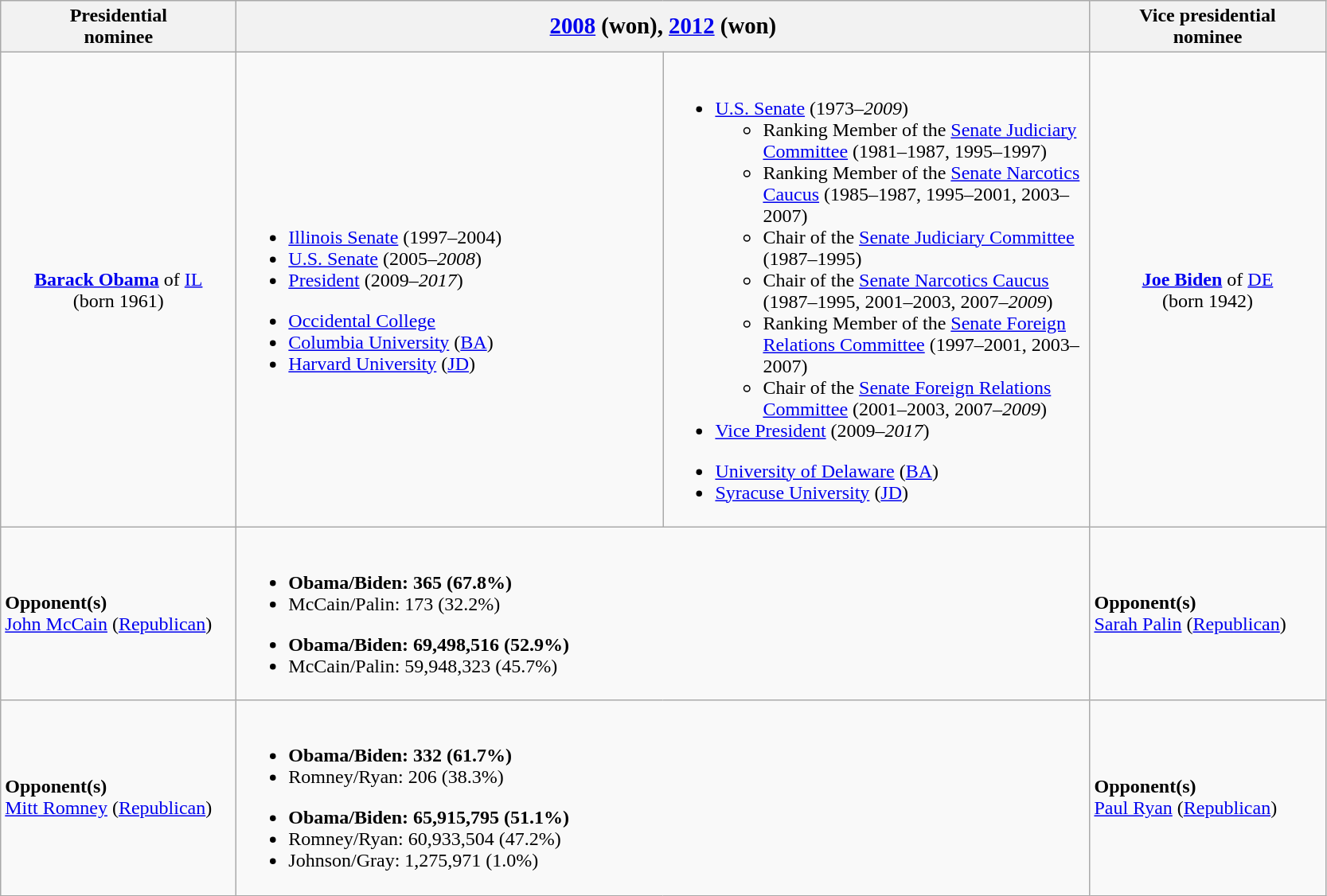<table class="wikitable">
<tr>
<th width=190>Presidential<br>nominee</th>
<th colspan=2><big><a href='#'>2008</a> (won), <a href='#'>2012</a> (won)</big></th>
<th width=190>Vice presidential<br>nominee</th>
</tr>
<tr>
<td style="text-align:center;"><strong><a href='#'>Barack Obama</a></strong> of <a href='#'>IL</a><br>(born 1961)<br></td>
<td width=350><br><ul><li><a href='#'>Illinois Senate</a> (1997–2004)</li><li><a href='#'>U.S. Senate</a> (2005–<em>2008</em>)</li><li><a href='#'>President</a> (2009–<em>2017</em>)</li></ul><ul><li><a href='#'>Occidental College</a></li><li><a href='#'>Columbia University</a> (<a href='#'>BA</a>)</li><li><a href='#'>Harvard University</a> (<a href='#'>JD</a>)</li></ul></td>
<td width=350><br><ul><li><a href='#'>U.S. Senate</a> (1973–<em>2009</em>)<ul><li>Ranking Member of the <a href='#'>Senate Judiciary Committee</a> (1981–1987, 1995–1997)</li><li>Ranking Member of the <a href='#'>Senate Narcotics Caucus</a> (1985–1987, 1995–2001, 2003–2007)</li><li>Chair of the <a href='#'>Senate Judiciary Committee</a> (1987–1995)</li><li>Chair of the <a href='#'>Senate Narcotics Caucus</a> (1987–1995, 2001–2003, 2007–<em>2009</em>)</li><li>Ranking Member of the <a href='#'>Senate Foreign Relations Committee</a> (1997–2001, 2003–2007)</li><li>Chair of the <a href='#'>Senate Foreign Relations Committee</a> (2001–2003, 2007–<em>2009</em>)</li></ul></li><li><a href='#'>Vice President</a> (2009–<em>2017</em>)</li></ul><ul><li><a href='#'>University of Delaware</a> (<a href='#'>BA</a>)</li><li><a href='#'>Syracuse University</a> (<a href='#'>JD</a>)</li></ul></td>
<td style="text-align:center;"><strong><a href='#'>Joe Biden</a></strong> of <a href='#'>DE</a><br>(born 1942)<br></td>
</tr>
<tr>
<td><strong>Opponent(s)</strong><br><a href='#'>John McCain</a> (<a href='#'>Republican</a>)</td>
<td colspan=2><br><ul><li><strong>Obama/Biden: 365 (67.8%)</strong></li><li>McCain/Palin: 173 (32.2%)</li></ul><ul><li><strong>Obama/Biden: 69,498,516 (52.9%)</strong></li><li>McCain/Palin: 59,948,323 (45.7%)</li></ul></td>
<td><strong>Opponent(s)</strong><br><a href='#'>Sarah Palin</a> (<a href='#'>Republican</a>)</td>
</tr>
<tr>
<td><strong>Opponent(s)</strong><br><a href='#'>Mitt Romney</a> (<a href='#'>Republican</a>)</td>
<td colspan=2><br><ul><li><strong>Obama/Biden: 332 (61.7%)</strong></li><li>Romney/Ryan: 206 (38.3%)</li></ul><ul><li><strong>Obama/Biden: 65,915,795 (51.1%)</strong></li><li>Romney/Ryan: 60,933,504 (47.2%)</li><li>Johnson/Gray: 1,275,971 (1.0%)</li></ul></td>
<td><strong>Opponent(s)</strong><br><a href='#'>Paul Ryan</a> (<a href='#'>Republican</a>)</td>
</tr>
</table>
